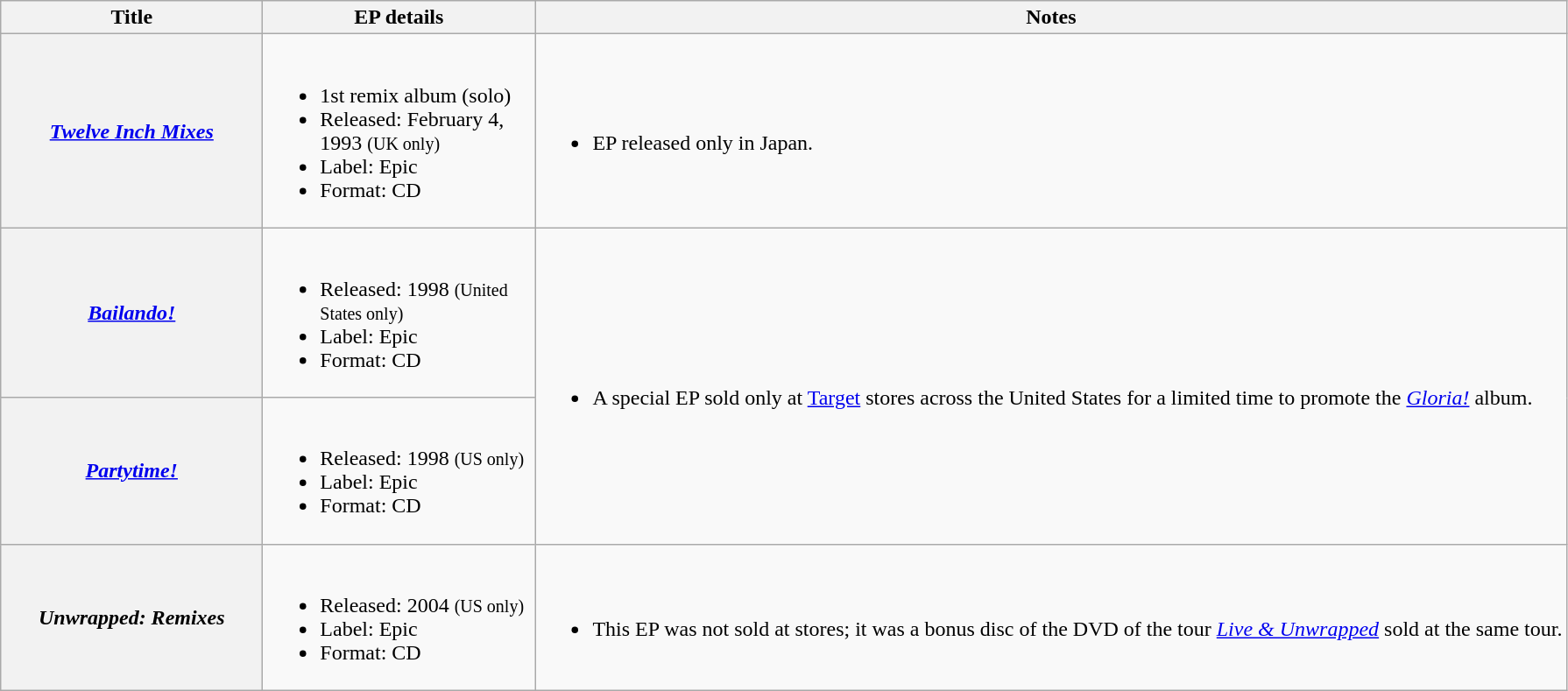<table class="wikitable plainrowheaders">
<tr>
<th scope="col" style="width:12em;">Title</th>
<th style="width:200px;">EP details</th>
<th scope="col">Notes</th>
</tr>
<tr>
<th scope="row"><em><a href='#'>Twelve Inch Mixes</a></em></th>
<td><br><ul><li>1st remix album (solo)</li><li>Released: February 4, 1993 <small>(UK only)</small></li><li>Label: Epic</li><li>Format: CD</li></ul></td>
<td><br><ul><li>EP released only in Japan.</li></ul></td>
</tr>
<tr>
<th scope="row"><em><a href='#'>Bailando!</a></em></th>
<td><br><ul><li>Released: 1998 <small>(United States only)</small></li><li>Label: Epic</li><li>Format: CD</li></ul></td>
<td rowspan="2"><br><ul><li>A special EP sold only at <a href='#'>Target</a> stores across the United States for a limited time to promote the <em><a href='#'>Gloria!</a></em> album.</li></ul></td>
</tr>
<tr>
<th scope="row"><em><a href='#'>Partytime!</a></em></th>
<td><br><ul><li>Released: 1998 <small>(US only)</small></li><li>Label: Epic</li><li>Format: CD</li></ul></td>
</tr>
<tr>
<th scope="row"><em>Unwrapped: Remixes</em></th>
<td><br><ul><li>Released: 2004 <small>(US only)</small></li><li>Label: Epic</li><li>Format: CD</li></ul></td>
<td><br><ul><li>This EP was not sold at stores; it was a bonus disc of the DVD of the tour <em><a href='#'>Live & Unwrapped</a></em> sold at the same tour.</li></ul></td>
</tr>
</table>
